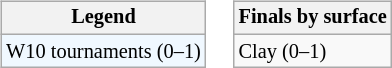<table>
<tr valign=top>
<td><br><table class="wikitable" style="font-size:85%">
<tr>
<th>Legend</th>
</tr>
<tr style="background:#f0f8ff;">
<td>W10 tournaments (0–1)</td>
</tr>
</table>
</td>
<td><br><table class="wikitable" style="font-size:85%">
<tr>
<th>Finals by surface</th>
</tr>
<tr>
<td>Clay (0–1)</td>
</tr>
</table>
</td>
</tr>
</table>
